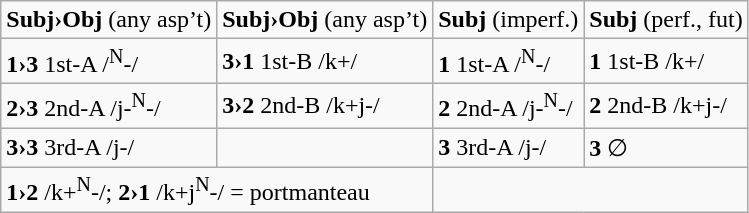<table class="wikitable">
<tr>
<td><strong>Subj›Obj</strong> (any asp’t)</td>
<td><strong>Subj›Obj</strong> (any asp’t)</td>
<td><strong>Subj</strong> (imperf.)</td>
<td><strong>Subj</strong> (perf., fut)</td>
</tr>
<tr>
<td><strong>1›3</strong>   1st-A  /<sup>N</sup>-/</td>
<td><strong>3›1</strong>   1st-B  /k+/</td>
<td><strong>1</strong>   1st-A  /<sup>N</sup>-/</td>
<td><strong>1</strong>   1st-B  /k+/</td>
</tr>
<tr>
<td><strong>2›3</strong>   2nd-A /j-<sup>N</sup>-/</td>
<td><strong>3›2</strong>   2nd-B  /k+j-/</td>
<td><strong>2</strong>   2nd-A  /j-<sup>N</sup>-/</td>
<td><strong>2</strong>   2nd-B  /k+j-/</td>
</tr>
<tr>
<td><strong>3›3</strong>   3rd-A  /j-/</td>
<td></td>
<td><strong>3</strong>   3rd-A  /j-/</td>
<td><strong>3</strong>   ∅</td>
</tr>
<tr>
<td scope="row" colspan="2"><strong>1›2</strong> /k+<sup>N</sup>-/; <strong>2›1</strong> /k+j<sup>N</sup>-/ = portmanteau</td>
</tr>
</table>
